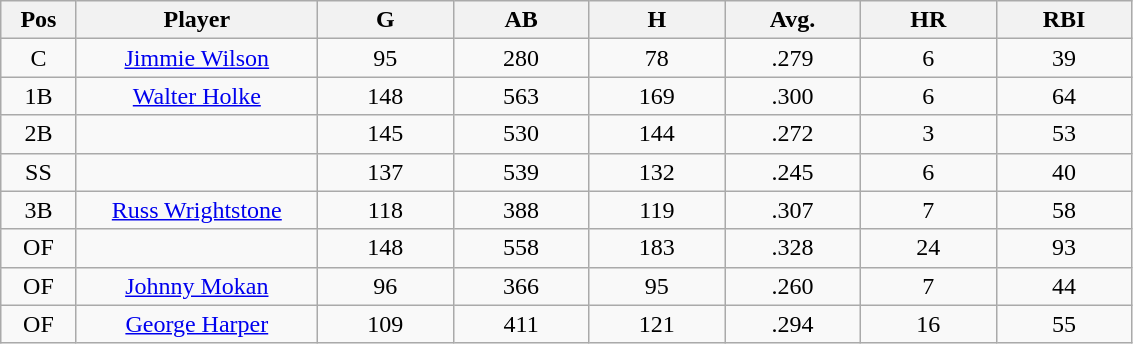<table class="wikitable sortable">
<tr>
<th bgcolor="#DDDDFF" width="5%">Pos</th>
<th bgcolor="#DDDDFF" width="16%">Player</th>
<th bgcolor="#DDDDFF" width="9%">G</th>
<th bgcolor="#DDDDFF" width="9%">AB</th>
<th bgcolor="#DDDDFF" width="9%">H</th>
<th bgcolor="#DDDDFF" width="9%">Avg.</th>
<th bgcolor="#DDDDFF" width="9%">HR</th>
<th bgcolor="#DDDDFF" width="9%">RBI</th>
</tr>
<tr align="center">
<td>C</td>
<td><a href='#'>Jimmie Wilson</a></td>
<td>95</td>
<td>280</td>
<td>78</td>
<td>.279</td>
<td>6</td>
<td>39</td>
</tr>
<tr align=center>
<td>1B</td>
<td><a href='#'>Walter Holke</a></td>
<td>148</td>
<td>563</td>
<td>169</td>
<td>.300</td>
<td>6</td>
<td>64</td>
</tr>
<tr align=center>
<td>2B</td>
<td></td>
<td>145</td>
<td>530</td>
<td>144</td>
<td>.272</td>
<td>3</td>
<td>53</td>
</tr>
<tr align="center">
<td>SS</td>
<td></td>
<td>137</td>
<td>539</td>
<td>132</td>
<td>.245</td>
<td>6</td>
<td>40</td>
</tr>
<tr align="center">
<td>3B</td>
<td><a href='#'>Russ Wrightstone</a></td>
<td>118</td>
<td>388</td>
<td>119</td>
<td>.307</td>
<td>7</td>
<td>58</td>
</tr>
<tr align=center>
<td>OF</td>
<td></td>
<td>148</td>
<td>558</td>
<td>183</td>
<td>.328</td>
<td>24</td>
<td>93</td>
</tr>
<tr align="center">
<td>OF</td>
<td><a href='#'>Johnny Mokan</a></td>
<td>96</td>
<td>366</td>
<td>95</td>
<td>.260</td>
<td>7</td>
<td>44</td>
</tr>
<tr align=center>
<td>OF</td>
<td><a href='#'>George Harper</a></td>
<td>109</td>
<td>411</td>
<td>121</td>
<td>.294</td>
<td>16</td>
<td>55</td>
</tr>
</table>
